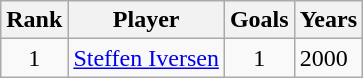<table class="wikitable" style="text-align: left;">
<tr>
<th>Rank</th>
<th>Player</th>
<th>Goals</th>
<th>Years</th>
</tr>
<tr>
<td align=center>1</td>
<td><a href='#'>Steffen Iversen</a></td>
<td align=center>1</td>
<td>2000</td>
</tr>
</table>
